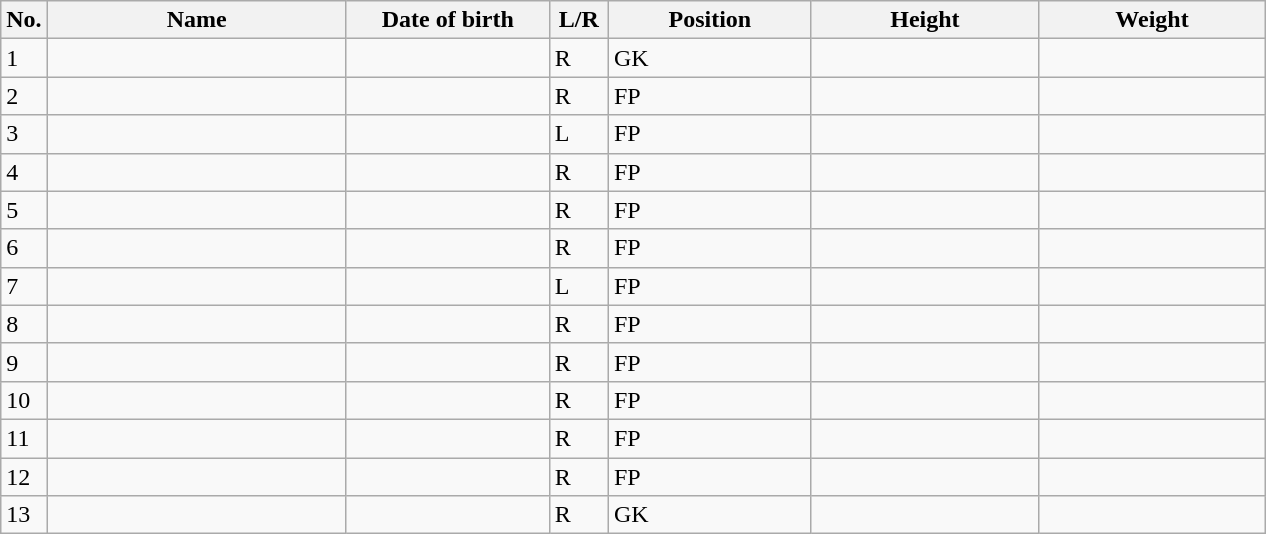<table class=wikitable sortable style=font-size:100%; text-align:center;>
<tr>
<th>No.</th>
<th style=width:12em>Name</th>
<th style=width:8em>Date of birth</th>
<th style=width:2em>L/R</th>
<th style=width:8em>Position</th>
<th style=width:9em>Height</th>
<th style=width:9em>Weight</th>
</tr>
<tr>
<td>1</td>
<td align=left></td>
<td></td>
<td>R</td>
<td>GK</td>
<td></td>
<td></td>
</tr>
<tr>
<td>2</td>
<td align=left></td>
<td></td>
<td>R</td>
<td>FP</td>
<td></td>
<td></td>
</tr>
<tr>
<td>3</td>
<td align=left></td>
<td></td>
<td>L</td>
<td>FP</td>
<td></td>
<td></td>
</tr>
<tr>
<td>4</td>
<td align=left></td>
<td></td>
<td>R</td>
<td>FP</td>
<td></td>
<td></td>
</tr>
<tr>
<td>5</td>
<td align=left></td>
<td></td>
<td>R</td>
<td>FP</td>
<td></td>
<td></td>
</tr>
<tr>
<td>6</td>
<td align=left></td>
<td></td>
<td>R</td>
<td>FP</td>
<td></td>
<td></td>
</tr>
<tr>
<td>7</td>
<td align=left></td>
<td></td>
<td>L</td>
<td>FP</td>
<td></td>
<td></td>
</tr>
<tr>
<td>8</td>
<td align=left></td>
<td></td>
<td>R</td>
<td>FP</td>
<td></td>
<td></td>
</tr>
<tr>
<td>9</td>
<td align=left></td>
<td></td>
<td>R</td>
<td>FP</td>
<td></td>
<td></td>
</tr>
<tr>
<td>10</td>
<td align=left></td>
<td></td>
<td>R</td>
<td>FP</td>
<td></td>
<td></td>
</tr>
<tr>
<td>11</td>
<td align=left></td>
<td></td>
<td>R</td>
<td>FP</td>
<td></td>
<td></td>
</tr>
<tr>
<td>12</td>
<td align=left></td>
<td></td>
<td>R</td>
<td>FP</td>
<td></td>
<td></td>
</tr>
<tr>
<td>13</td>
<td align=left></td>
<td></td>
<td>R</td>
<td>GK</td>
<td></td>
<td></td>
</tr>
</table>
